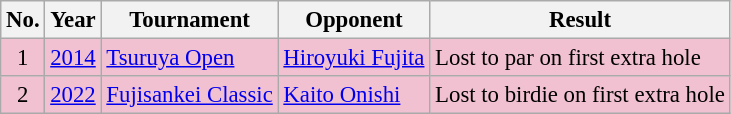<table class="wikitable" style="font-size:95%;">
<tr>
<th>No.</th>
<th>Year</th>
<th>Tournament</th>
<th>Opponent</th>
<th>Result</th>
</tr>
<tr style="background:#F2C1D1;">
<td align=center>1</td>
<td><a href='#'>2014</a></td>
<td><a href='#'>Tsuruya Open</a></td>
<td> <a href='#'>Hiroyuki Fujita</a></td>
<td>Lost to par on first extra hole</td>
</tr>
<tr style="background:#F2C1D1;">
<td align=center>2</td>
<td><a href='#'>2022</a></td>
<td><a href='#'>Fujisankei Classic</a></td>
<td> <a href='#'>Kaito Onishi</a></td>
<td>Lost to birdie on first extra hole</td>
</tr>
</table>
